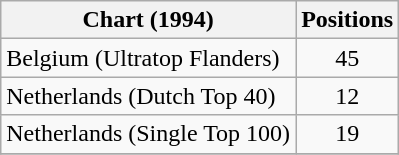<table class="wikitable sortable">
<tr>
<th align="left">Chart (1994)</th>
<th align="center">Positions</th>
</tr>
<tr>
<td align="left">Belgium (Ultratop Flanders)</td>
<td align="center">45</td>
</tr>
<tr>
<td align="left">Netherlands (Dutch Top 40)</td>
<td align="center">12</td>
</tr>
<tr>
<td align="left">Netherlands (Single Top 100)</td>
<td align="center">19</td>
</tr>
<tr>
</tr>
</table>
